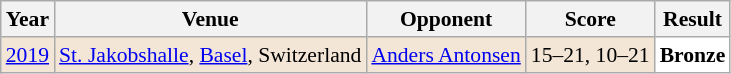<table class="sortable wikitable" style="font-size: 90%;">
<tr>
<th>Year</th>
<th>Venue</th>
<th>Opponent</th>
<th>Score</th>
<th>Result</th>
</tr>
<tr style="background:#F3E6D7">
<td align="center"><a href='#'>2019</a></td>
<td align="left"><a href='#'>St. Jakobshalle</a>, <a href='#'>Basel</a>, Switzerland</td>
<td align="left"> <a href='#'>Anders Antonsen</a></td>
<td align="left">15–21, 10–21</td>
<td style="text-align:left; background:white"> <strong>Bronze</strong></td>
</tr>
</table>
